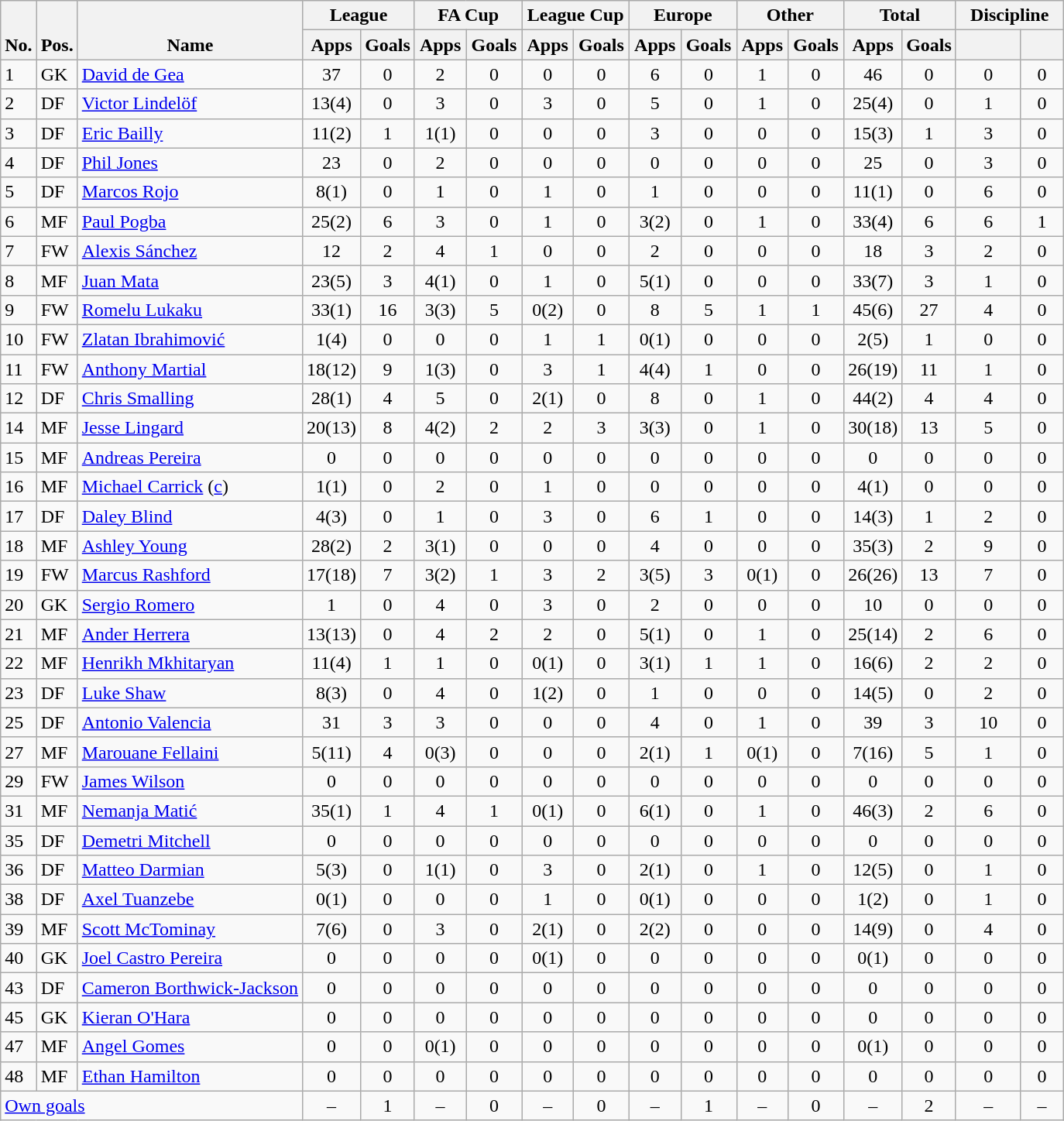<table class="wikitable" style="text-align:center">
<tr>
<th rowspan="2" valign="bottom">No.</th>
<th rowspan="2" valign="bottom">Pos.</th>
<th rowspan="2" valign="bottom">Name</th>
<th colspan="2" width="85">League</th>
<th colspan="2" width="85">FA Cup</th>
<th colspan="2" width="85">League Cup</th>
<th colspan="2" width="85">Europe</th>
<th colspan="2" width="85">Other</th>
<th colspan="2" width="85">Total</th>
<th colspan="2" width="85">Discipline</th>
</tr>
<tr>
<th>Apps</th>
<th>Goals</th>
<th>Apps</th>
<th>Goals</th>
<th>Apps</th>
<th>Goals</th>
<th>Apps</th>
<th>Goals</th>
<th>Apps</th>
<th>Goals</th>
<th>Apps</th>
<th>Goals</th>
<th></th>
<th></th>
</tr>
<tr>
<td align="left">1</td>
<td align="left">GK</td>
<td align="left"> <a href='#'>David de Gea</a></td>
<td>37</td>
<td>0</td>
<td>2</td>
<td>0</td>
<td>0</td>
<td>0</td>
<td>6</td>
<td>0</td>
<td>1</td>
<td>0</td>
<td>46</td>
<td>0</td>
<td>0</td>
<td>0</td>
</tr>
<tr>
<td align="left">2</td>
<td align="left">DF</td>
<td align="left"> <a href='#'>Victor Lindelöf</a></td>
<td>13(4)</td>
<td>0</td>
<td>3</td>
<td>0</td>
<td>3</td>
<td>0</td>
<td>5</td>
<td>0</td>
<td>1</td>
<td>0</td>
<td>25(4)</td>
<td>0</td>
<td>1</td>
<td>0</td>
</tr>
<tr>
<td align="left">3</td>
<td align="left">DF</td>
<td align="left"> <a href='#'>Eric Bailly</a></td>
<td>11(2)</td>
<td>1</td>
<td>1(1)</td>
<td>0</td>
<td>0</td>
<td>0</td>
<td>3</td>
<td>0</td>
<td>0</td>
<td>0</td>
<td>15(3)</td>
<td>1</td>
<td>3</td>
<td>0</td>
</tr>
<tr>
<td align="left">4</td>
<td align="left">DF</td>
<td align="left"> <a href='#'>Phil Jones</a></td>
<td>23</td>
<td>0</td>
<td>2</td>
<td>0</td>
<td>0</td>
<td>0</td>
<td>0</td>
<td>0</td>
<td>0</td>
<td>0</td>
<td>25</td>
<td>0</td>
<td>3</td>
<td>0</td>
</tr>
<tr>
<td align="left">5</td>
<td align="left">DF</td>
<td align="left"> <a href='#'>Marcos Rojo</a></td>
<td>8(1)</td>
<td>0</td>
<td>1</td>
<td>0</td>
<td>1</td>
<td>0</td>
<td>1</td>
<td>0</td>
<td>0</td>
<td>0</td>
<td>11(1)</td>
<td>0</td>
<td>6</td>
<td>0</td>
</tr>
<tr>
<td align="left">6</td>
<td align="left">MF</td>
<td align="left"> <a href='#'>Paul Pogba</a></td>
<td>25(2)</td>
<td>6</td>
<td>3</td>
<td>0</td>
<td>1</td>
<td>0</td>
<td>3(2)</td>
<td>0</td>
<td>1</td>
<td>0</td>
<td>33(4)</td>
<td>6</td>
<td>6</td>
<td>1</td>
</tr>
<tr>
<td align="left">7</td>
<td align="left">FW</td>
<td align="left"> <a href='#'>Alexis Sánchez</a></td>
<td>12</td>
<td>2</td>
<td>4</td>
<td>1</td>
<td>0</td>
<td>0</td>
<td>2</td>
<td>0</td>
<td>0</td>
<td>0</td>
<td>18</td>
<td>3</td>
<td>2</td>
<td>0</td>
</tr>
<tr>
<td align="left">8</td>
<td align="left">MF</td>
<td align="left"> <a href='#'>Juan Mata</a></td>
<td>23(5)</td>
<td>3</td>
<td>4(1)</td>
<td>0</td>
<td>1</td>
<td>0</td>
<td>5(1)</td>
<td>0</td>
<td>0</td>
<td>0</td>
<td>33(7)</td>
<td>3</td>
<td>1</td>
<td>0</td>
</tr>
<tr>
<td align="left">9</td>
<td align="left">FW</td>
<td align="left"> <a href='#'>Romelu Lukaku</a></td>
<td>33(1)</td>
<td>16</td>
<td>3(3)</td>
<td>5</td>
<td>0(2)</td>
<td>0</td>
<td>8</td>
<td>5</td>
<td>1</td>
<td>1</td>
<td>45(6)</td>
<td>27</td>
<td>4</td>
<td>0</td>
</tr>
<tr>
<td align="left">10</td>
<td align="left">FW</td>
<td align="left"> <a href='#'>Zlatan Ibrahimović</a></td>
<td>1(4)</td>
<td>0</td>
<td>0</td>
<td>0</td>
<td>1</td>
<td>1</td>
<td>0(1)</td>
<td>0</td>
<td>0</td>
<td>0</td>
<td>2(5)</td>
<td>1</td>
<td>0</td>
<td>0</td>
</tr>
<tr>
<td align="left">11</td>
<td align="left">FW</td>
<td align="left"> <a href='#'>Anthony Martial</a></td>
<td>18(12)</td>
<td>9</td>
<td>1(3)</td>
<td>0</td>
<td>3</td>
<td>1</td>
<td>4(4)</td>
<td>1</td>
<td>0</td>
<td>0</td>
<td>26(19)</td>
<td>11</td>
<td>1</td>
<td>0</td>
</tr>
<tr>
<td align="left">12</td>
<td align="left">DF</td>
<td align="left"> <a href='#'>Chris Smalling</a></td>
<td>28(1)</td>
<td>4</td>
<td>5</td>
<td>0</td>
<td>2(1)</td>
<td>0</td>
<td>8</td>
<td>0</td>
<td>1</td>
<td>0</td>
<td>44(2)</td>
<td>4</td>
<td>4</td>
<td>0</td>
</tr>
<tr>
<td align="left">14</td>
<td align="left">MF</td>
<td align="left"> <a href='#'>Jesse Lingard</a></td>
<td>20(13)</td>
<td>8</td>
<td>4(2)</td>
<td>2</td>
<td>2</td>
<td>3</td>
<td>3(3)</td>
<td>0</td>
<td>1</td>
<td>0</td>
<td>30(18)</td>
<td>13</td>
<td>5</td>
<td>0</td>
</tr>
<tr>
<td align="left">15</td>
<td align="left">MF</td>
<td align="left"> <a href='#'>Andreas Pereira</a></td>
<td>0</td>
<td>0</td>
<td>0</td>
<td>0</td>
<td>0</td>
<td>0</td>
<td>0</td>
<td>0</td>
<td>0</td>
<td>0</td>
<td>0</td>
<td>0</td>
<td>0</td>
<td>0</td>
</tr>
<tr>
<td align="left">16</td>
<td align="left">MF</td>
<td align="left"> <a href='#'>Michael Carrick</a> (<a href='#'>c</a>)</td>
<td>1(1)</td>
<td>0</td>
<td>2</td>
<td>0</td>
<td>1</td>
<td>0</td>
<td>0</td>
<td>0</td>
<td>0</td>
<td>0</td>
<td>4(1)</td>
<td>0</td>
<td>0</td>
<td>0</td>
</tr>
<tr>
<td align="left">17</td>
<td align="left">DF</td>
<td align="left"> <a href='#'>Daley Blind</a></td>
<td>4(3)</td>
<td>0</td>
<td>1</td>
<td>0</td>
<td>3</td>
<td>0</td>
<td>6</td>
<td>1</td>
<td>0</td>
<td>0</td>
<td>14(3)</td>
<td>1</td>
<td>2</td>
<td>0</td>
</tr>
<tr>
<td align="left">18</td>
<td align="left">MF</td>
<td align="left"> <a href='#'>Ashley Young</a></td>
<td>28(2)</td>
<td>2</td>
<td>3(1)</td>
<td>0</td>
<td>0</td>
<td>0</td>
<td>4</td>
<td>0</td>
<td>0</td>
<td>0</td>
<td>35(3)</td>
<td>2</td>
<td>9</td>
<td>0</td>
</tr>
<tr>
<td align="left">19</td>
<td align="left">FW</td>
<td align="left"> <a href='#'>Marcus Rashford</a></td>
<td>17(18)</td>
<td>7</td>
<td>3(2)</td>
<td>1</td>
<td>3</td>
<td>2</td>
<td>3(5)</td>
<td>3</td>
<td>0(1)</td>
<td>0</td>
<td>26(26)</td>
<td>13</td>
<td>7</td>
<td>0</td>
</tr>
<tr>
<td align="left">20</td>
<td align="left">GK</td>
<td align="left"> <a href='#'>Sergio Romero</a></td>
<td>1</td>
<td>0</td>
<td>4</td>
<td>0</td>
<td>3</td>
<td>0</td>
<td>2</td>
<td>0</td>
<td>0</td>
<td>0</td>
<td>10</td>
<td>0</td>
<td>0</td>
<td>0</td>
</tr>
<tr>
<td align="left">21</td>
<td align="left">MF</td>
<td align="left"> <a href='#'>Ander Herrera</a></td>
<td>13(13)</td>
<td>0</td>
<td>4</td>
<td>2</td>
<td>2</td>
<td>0</td>
<td>5(1)</td>
<td>0</td>
<td>1</td>
<td>0</td>
<td>25(14)</td>
<td>2</td>
<td>6</td>
<td>0</td>
</tr>
<tr>
<td align="left">22</td>
<td align="left">MF</td>
<td align="left"> <a href='#'>Henrikh Mkhitaryan</a></td>
<td>11(4)</td>
<td>1</td>
<td>1</td>
<td>0</td>
<td>0(1)</td>
<td>0</td>
<td>3(1)</td>
<td>1</td>
<td>1</td>
<td>0</td>
<td>16(6)</td>
<td>2</td>
<td>2</td>
<td>0</td>
</tr>
<tr>
<td align="left">23</td>
<td align="left">DF</td>
<td align="left"> <a href='#'>Luke Shaw</a></td>
<td>8(3)</td>
<td>0</td>
<td>4</td>
<td>0</td>
<td>1(2)</td>
<td>0</td>
<td>1</td>
<td>0</td>
<td>0</td>
<td>0</td>
<td>14(5)</td>
<td>0</td>
<td>2</td>
<td>0</td>
</tr>
<tr>
<td align="left">25</td>
<td align="left">DF</td>
<td align="left"> <a href='#'>Antonio Valencia</a></td>
<td>31</td>
<td>3</td>
<td>3</td>
<td>0</td>
<td>0</td>
<td>0</td>
<td>4</td>
<td>0</td>
<td>1</td>
<td>0</td>
<td>39</td>
<td>3</td>
<td>10</td>
<td>0</td>
</tr>
<tr>
<td align="left">27</td>
<td align="left">MF</td>
<td align="left"> <a href='#'>Marouane Fellaini</a></td>
<td>5(11)</td>
<td>4</td>
<td>0(3)</td>
<td>0</td>
<td>0</td>
<td>0</td>
<td>2(1)</td>
<td>1</td>
<td>0(1)</td>
<td>0</td>
<td>7(16)</td>
<td>5</td>
<td>1</td>
<td>0</td>
</tr>
<tr>
<td align="left">29</td>
<td align="left">FW</td>
<td align="left"> <a href='#'>James Wilson</a></td>
<td>0</td>
<td>0</td>
<td>0</td>
<td>0</td>
<td>0</td>
<td>0</td>
<td>0</td>
<td>0</td>
<td>0</td>
<td>0</td>
<td>0</td>
<td>0</td>
<td>0</td>
<td>0</td>
</tr>
<tr>
<td align="left">31</td>
<td align="left">MF</td>
<td align="left"> <a href='#'>Nemanja Matić</a></td>
<td>35(1)</td>
<td>1</td>
<td>4</td>
<td>1</td>
<td>0(1)</td>
<td>0</td>
<td>6(1)</td>
<td>0</td>
<td>1</td>
<td>0</td>
<td>46(3)</td>
<td>2</td>
<td>6</td>
<td>0</td>
</tr>
<tr>
<td align="left">35</td>
<td align="left">DF</td>
<td align="left"> <a href='#'>Demetri Mitchell</a></td>
<td>0</td>
<td>0</td>
<td>0</td>
<td>0</td>
<td>0</td>
<td>0</td>
<td>0</td>
<td>0</td>
<td>0</td>
<td>0</td>
<td>0</td>
<td>0</td>
<td>0</td>
<td>0</td>
</tr>
<tr>
<td align="left">36</td>
<td align="left">DF</td>
<td align="left"> <a href='#'>Matteo Darmian</a></td>
<td>5(3)</td>
<td>0</td>
<td>1(1)</td>
<td>0</td>
<td>3</td>
<td>0</td>
<td>2(1)</td>
<td>0</td>
<td>1</td>
<td>0</td>
<td>12(5)</td>
<td>0</td>
<td>1</td>
<td>0</td>
</tr>
<tr>
<td align="left">38</td>
<td align="left">DF</td>
<td align="left"> <a href='#'>Axel Tuanzebe</a></td>
<td>0(1)</td>
<td>0</td>
<td>0</td>
<td>0</td>
<td>1</td>
<td>0</td>
<td>0(1)</td>
<td>0</td>
<td>0</td>
<td>0</td>
<td>1(2)</td>
<td>0</td>
<td>1</td>
<td>0</td>
</tr>
<tr>
<td align="left">39</td>
<td align="left">MF</td>
<td align="left"> <a href='#'>Scott McTominay</a></td>
<td>7(6)</td>
<td>0</td>
<td>3</td>
<td>0</td>
<td>2(1)</td>
<td>0</td>
<td>2(2)</td>
<td>0</td>
<td>0</td>
<td>0</td>
<td>14(9)</td>
<td>0</td>
<td>4</td>
<td>0</td>
</tr>
<tr>
<td align="left">40</td>
<td align="left">GK</td>
<td align="left"> <a href='#'>Joel Castro Pereira</a></td>
<td>0</td>
<td>0</td>
<td>0</td>
<td>0</td>
<td>0(1)</td>
<td>0</td>
<td>0</td>
<td>0</td>
<td>0</td>
<td>0</td>
<td>0(1)</td>
<td>0</td>
<td>0</td>
<td>0</td>
</tr>
<tr>
<td align="left">43</td>
<td align="left">DF</td>
<td align="left"> <a href='#'>Cameron Borthwick-Jackson</a></td>
<td>0</td>
<td>0</td>
<td>0</td>
<td>0</td>
<td>0</td>
<td>0</td>
<td>0</td>
<td>0</td>
<td>0</td>
<td>0</td>
<td>0</td>
<td>0</td>
<td>0</td>
<td>0</td>
</tr>
<tr>
<td align="left">45</td>
<td align="left">GK</td>
<td align="left"> <a href='#'>Kieran O'Hara</a></td>
<td>0</td>
<td>0</td>
<td>0</td>
<td>0</td>
<td>0</td>
<td>0</td>
<td>0</td>
<td>0</td>
<td>0</td>
<td>0</td>
<td>0</td>
<td>0</td>
<td>0</td>
<td>0</td>
</tr>
<tr>
<td align="left">47</td>
<td align="left">MF</td>
<td align="left"> <a href='#'>Angel Gomes</a></td>
<td>0</td>
<td>0</td>
<td>0(1)</td>
<td>0</td>
<td>0</td>
<td>0</td>
<td>0</td>
<td>0</td>
<td>0</td>
<td>0</td>
<td>0(1)</td>
<td>0</td>
<td>0</td>
<td>0</td>
</tr>
<tr>
<td align="left">48</td>
<td align="left">MF</td>
<td align="left"> <a href='#'>Ethan Hamilton</a></td>
<td>0</td>
<td>0</td>
<td>0</td>
<td>0</td>
<td>0</td>
<td>0</td>
<td>0</td>
<td>0</td>
<td>0</td>
<td>0</td>
<td>0</td>
<td>0</td>
<td>0</td>
<td>0</td>
</tr>
<tr>
<td colspan="3" align="left"><a href='#'>Own goals</a></td>
<td>–</td>
<td>1</td>
<td>–</td>
<td>0</td>
<td>–</td>
<td>0</td>
<td>–</td>
<td>1</td>
<td>–</td>
<td>0</td>
<td>–</td>
<td>2</td>
<td>–</td>
<td>–</td>
</tr>
</table>
